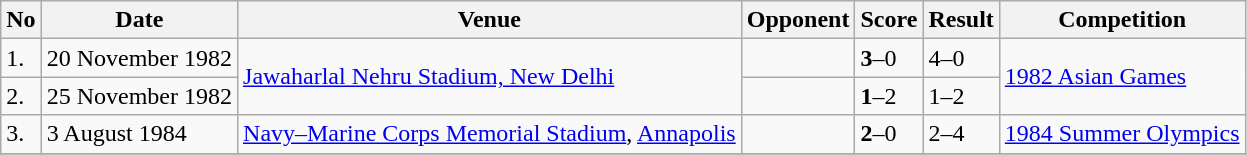<table class="wikitable collapsible">
<tr>
<th>No</th>
<th>Date</th>
<th>Venue</th>
<th>Opponent</th>
<th>Score</th>
<th>Result</th>
<th>Competition</th>
</tr>
<tr>
<td>1.</td>
<td>20 November 1982</td>
<td rowspan=2><a href='#'>Jawaharlal Nehru Stadium, New Delhi</a></td>
<td></td>
<td><strong>3</strong>–0</td>
<td>4–0</td>
<td rowspan=2><a href='#'>1982 Asian Games</a></td>
</tr>
<tr>
<td>2.</td>
<td>25 November 1982</td>
<td></td>
<td><strong>1</strong>–2</td>
<td>1–2</td>
</tr>
<tr>
<td>3.</td>
<td>3 August 1984</td>
<td><a href='#'>Navy–Marine Corps Memorial Stadium</a>, <a href='#'>Annapolis</a></td>
<td></td>
<td><strong>2</strong>–0</td>
<td>2–4</td>
<td><a href='#'>1984 Summer Olympics</a></td>
</tr>
<tr>
</tr>
</table>
